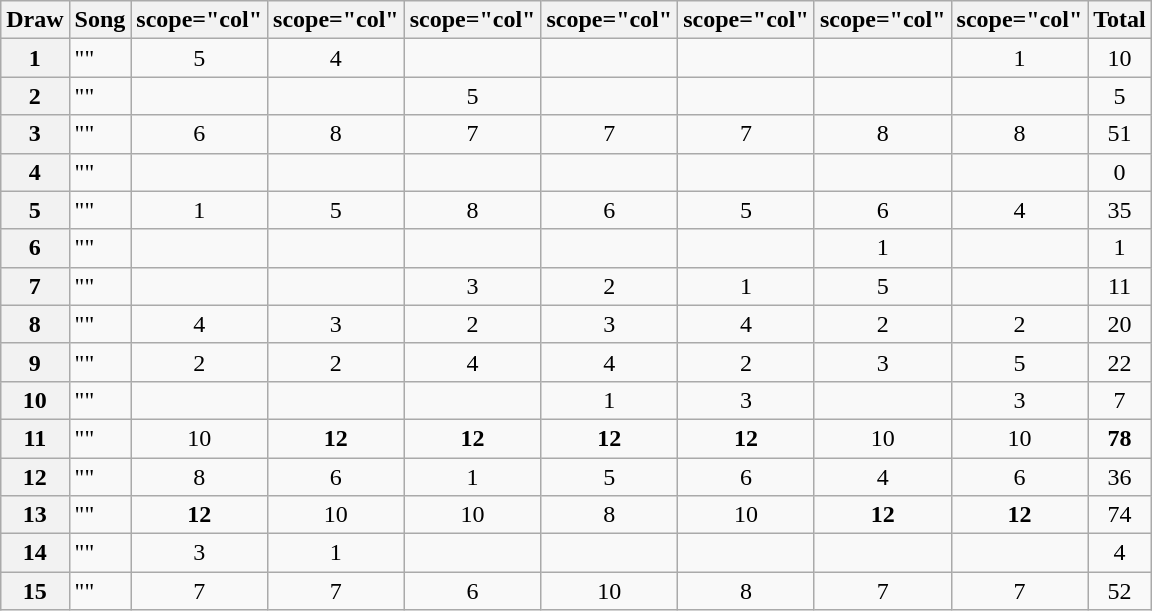<table class="wikitable plainrowheaders" style="margin: 1em auto 1em auto; text-align:center;">
<tr>
<th scope="col">Draw</th>
<th scope="col">Song</th>
<th>scope="col" </th>
<th>scope="col" </th>
<th>scope="col" </th>
<th>scope="col" </th>
<th>scope="col" </th>
<th>scope="col" </th>
<th>scope="col" </th>
<th scope="col">Total</th>
</tr>
<tr>
<th scope="row" style="text-align:center">1</th>
<td align="left">""</td>
<td>5</td>
<td>4</td>
<td></td>
<td></td>
<td></td>
<td></td>
<td>1</td>
<td>10</td>
</tr>
<tr>
<th scope="row" style="text-align:center">2</th>
<td align="left">""</td>
<td></td>
<td></td>
<td>5</td>
<td></td>
<td></td>
<td></td>
<td></td>
<td>5</td>
</tr>
<tr>
<th scope="row" style="text-align:center">3</th>
<td align="left">""</td>
<td>6</td>
<td>8</td>
<td>7</td>
<td>7</td>
<td>7</td>
<td>8</td>
<td>8</td>
<td>51</td>
</tr>
<tr>
<th scope="row" style="text-align:center">4</th>
<td align="left">""</td>
<td></td>
<td></td>
<td></td>
<td></td>
<td></td>
<td></td>
<td></td>
<td>0</td>
</tr>
<tr>
<th scope="row" style="text-align:center">5</th>
<td align="left">""</td>
<td>1</td>
<td>5</td>
<td>8</td>
<td>6</td>
<td>5</td>
<td>6</td>
<td>4</td>
<td>35</td>
</tr>
<tr>
<th scope="row" style="text-align:center">6</th>
<td align="left">""</td>
<td></td>
<td></td>
<td></td>
<td></td>
<td></td>
<td>1</td>
<td></td>
<td>1</td>
</tr>
<tr>
<th scope="row" style="text-align:center">7</th>
<td align="left">""</td>
<td></td>
<td></td>
<td>3</td>
<td>2</td>
<td>1</td>
<td>5</td>
<td></td>
<td>11</td>
</tr>
<tr>
<th scope="row" style="text-align:center">8</th>
<td align="left">""</td>
<td>4</td>
<td>3</td>
<td>2</td>
<td>3</td>
<td>4</td>
<td>2</td>
<td>2</td>
<td>20</td>
</tr>
<tr>
<th scope="row" style="text-align:center">9</th>
<td align="left">""</td>
<td>2</td>
<td>2</td>
<td>4</td>
<td>4</td>
<td>2</td>
<td>3</td>
<td>5</td>
<td>22</td>
</tr>
<tr>
<th scope="row" style="text-align:center">10</th>
<td align="left">""</td>
<td></td>
<td></td>
<td></td>
<td>1</td>
<td>3</td>
<td></td>
<td>3</td>
<td>7</td>
</tr>
<tr>
<th scope="row" style="text-align:center">11</th>
<td align="left">""</td>
<td>10</td>
<td><strong>12</strong></td>
<td><strong>12</strong></td>
<td><strong>12</strong></td>
<td><strong>12</strong></td>
<td>10</td>
<td>10</td>
<td><strong>78</strong></td>
</tr>
<tr>
<th scope="row" style="text-align:center">12</th>
<td align="left">""</td>
<td>8</td>
<td>6</td>
<td>1</td>
<td>5</td>
<td>6</td>
<td>4</td>
<td>6</td>
<td>36</td>
</tr>
<tr>
<th scope="row" style="text-align:center">13</th>
<td align="left">""</td>
<td><strong>12</strong></td>
<td>10</td>
<td>10</td>
<td>8</td>
<td>10</td>
<td><strong>12</strong></td>
<td><strong>12</strong></td>
<td>74</td>
</tr>
<tr>
<th scope="row" style="text-align:center">14</th>
<td align="left">""</td>
<td>3</td>
<td>1</td>
<td></td>
<td></td>
<td></td>
<td></td>
<td></td>
<td>4</td>
</tr>
<tr>
<th scope="row" style="text-align:center">15</th>
<td align="left">""</td>
<td>7</td>
<td>7</td>
<td>6</td>
<td>10</td>
<td>8</td>
<td>7</td>
<td>7</td>
<td>52</td>
</tr>
</table>
